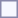<table style="border:1px solid #8888aa; background-color:#f7f8ff; padding:5px; font-size:95%; margin: 0px 12px 12px 0px;">
</table>
